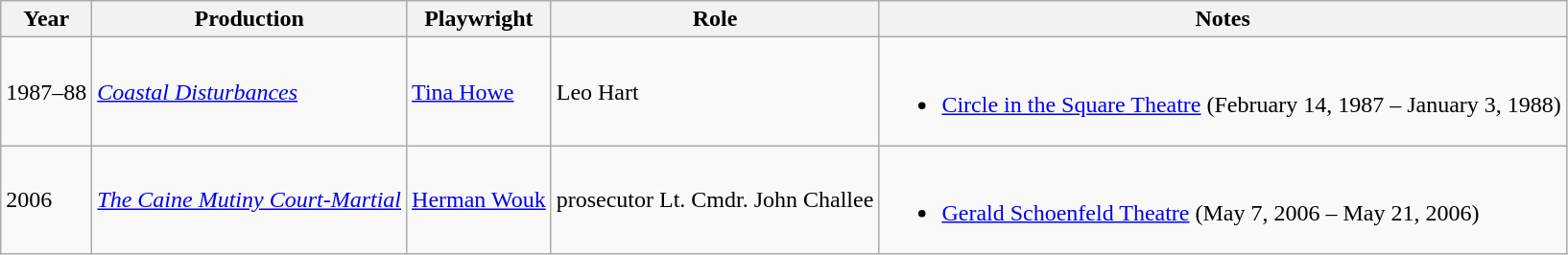<table class="wikitable sortable">
<tr>
<th>Year</th>
<th>Production</th>
<th>Playwright</th>
<th>Role</th>
<th class="unsortable">Notes</th>
</tr>
<tr>
<td>1987–88</td>
<td><em><a href='#'>Coastal Disturbances</a></em></td>
<td><a href='#'>Tina Howe</a></td>
<td>Leo Hart</td>
<td><br><ul><li><a href='#'>Circle in the Square Theatre</a> (February 14, 1987 – January 3, 1988)</li></ul></td>
</tr>
<tr>
<td>2006</td>
<td><em><a href='#'>The Caine Mutiny Court-Martial</a></em></td>
<td><a href='#'>Herman Wouk</a></td>
<td>prosecutor Lt. Cmdr. John Challee</td>
<td><br><ul><li><a href='#'>Gerald Schoenfeld Theatre</a> (May 7, 2006 – May 21, 2006)</li></ul></td>
</tr>
</table>
